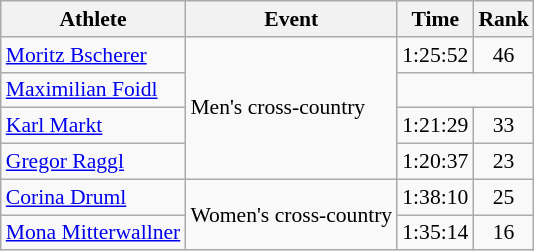<table class="wikitable" style="font-size:90%">
<tr>
<th>Athlete</th>
<th>Event</th>
<th>Time</th>
<th>Rank</th>
</tr>
<tr align=center>
<td align=left><a href='#'>Moritz Bscherer</a></td>
<td align=left rowspan=4>Men's cross-country</td>
<td>1:25:52</td>
<td>46</td>
</tr>
<tr align=center>
<td align=left><a href='#'>Maximilian Foidl</a></td>
<td colspan=2></td>
</tr>
<tr align=center>
<td align=left><a href='#'>Karl Markt</a></td>
<td>1:21:29</td>
<td>33</td>
</tr>
<tr align=center>
<td align=left><a href='#'>Gregor Raggl</a></td>
<td>1:20:37</td>
<td>23</td>
</tr>
<tr align=center>
<td align=left><a href='#'>Corina Druml</a></td>
<td align=left rowspan=2>Women's cross-country</td>
<td>1:38:10</td>
<td>25</td>
</tr>
<tr align=center>
<td align=left><a href='#'>Mona Mitterwallner</a></td>
<td>1:35:14</td>
<td>16</td>
</tr>
</table>
